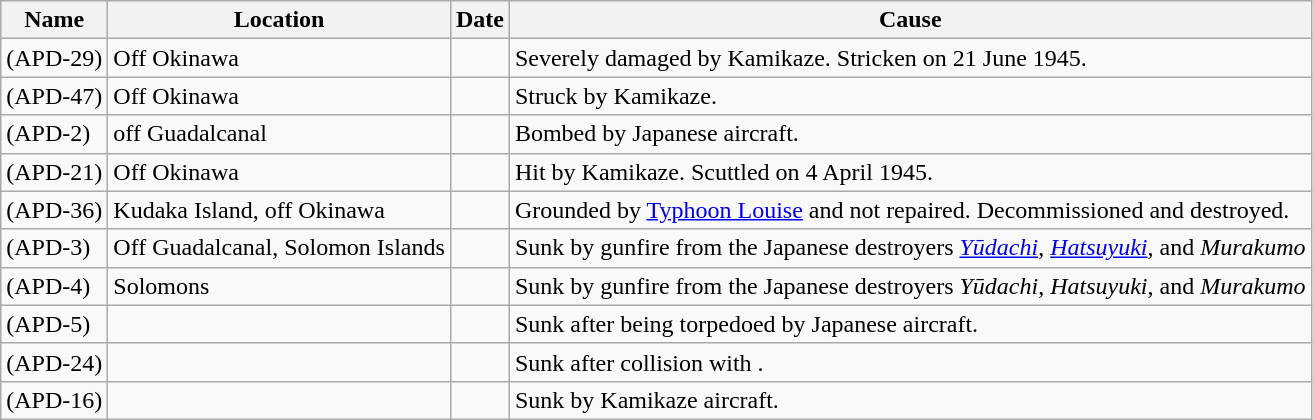<table class="wikitable sortable">
<tr>
<th>Name</th>
<th>Location</th>
<th>Date</th>
<th>Cause</th>
</tr>
<tr>
<td> (APD-29)</td>
<td>Off Okinawa</td>
<td></td>
<td>Severely damaged by Kamikaze.  Stricken on 21 June 1945.</td>
</tr>
<tr>
<td> (APD-47)</td>
<td>Off Okinawa</td>
<td></td>
<td>Struck by Kamikaze.</td>
</tr>
<tr>
<td> (APD-2)</td>
<td> off Guadalcanal</td>
<td></td>
<td>Bombed by Japanese aircraft.</td>
</tr>
<tr>
<td> (APD-21)</td>
<td>Off Okinawa</td>
<td></td>
<td>Hit by Kamikaze.  Scuttled on 4 April 1945.</td>
</tr>
<tr>
<td> (APD-36)</td>
<td>Kudaka Island, off Okinawa</td>
<td></td>
<td>Grounded by <a href='#'>Typhoon Louise</a> and not repaired.  Decommissioned and destroyed.</td>
</tr>
<tr>
<td> (APD-3)</td>
<td>Off Guadalcanal, Solomon Islands</td>
<td></td>
<td>Sunk by gunfire from the Japanese destroyers <em><a href='#'>Yūdachi</a></em>, <em><a href='#'>Hatsuyuki</a></em>, and <em>Murakumo</em></td>
</tr>
<tr>
<td> (APD-4)</td>
<td>Solomons</td>
<td></td>
<td>Sunk by gunfire from the Japanese destroyers <em>Yūdachi</em>, <em>Hatsuyuki</em>, and <em>Murakumo</em></td>
</tr>
<tr>
<td> (APD-5)</td>
<td></td>
<td></td>
<td>Sunk after being torpedoed by Japanese aircraft.</td>
</tr>
<tr>
<td> (APD-24)</td>
<td></td>
<td></td>
<td>Sunk after collision with .</td>
</tr>
<tr>
<td> (APD-16)</td>
<td></td>
<td></td>
<td>Sunk by Kamikaze aircraft.</td>
</tr>
</table>
